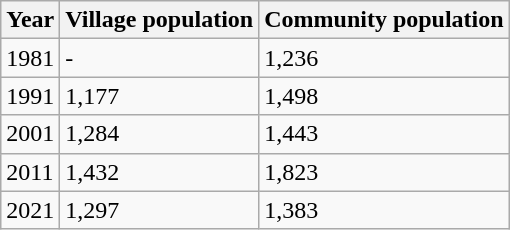<table class=wikitable>
<tr>
<th>Year</th>
<th>Village population</th>
<th>Community population</th>
</tr>
<tr>
<td>1981</td>
<td>-</td>
<td>1,236</td>
</tr>
<tr>
<td>1991</td>
<td>1,177</td>
<td>1,498</td>
</tr>
<tr>
<td>2001</td>
<td>1,284</td>
<td>1,443</td>
</tr>
<tr>
<td>2011</td>
<td>1,432</td>
<td>1,823</td>
</tr>
<tr>
<td>2021</td>
<td>1,297</td>
<td>1,383</td>
</tr>
</table>
